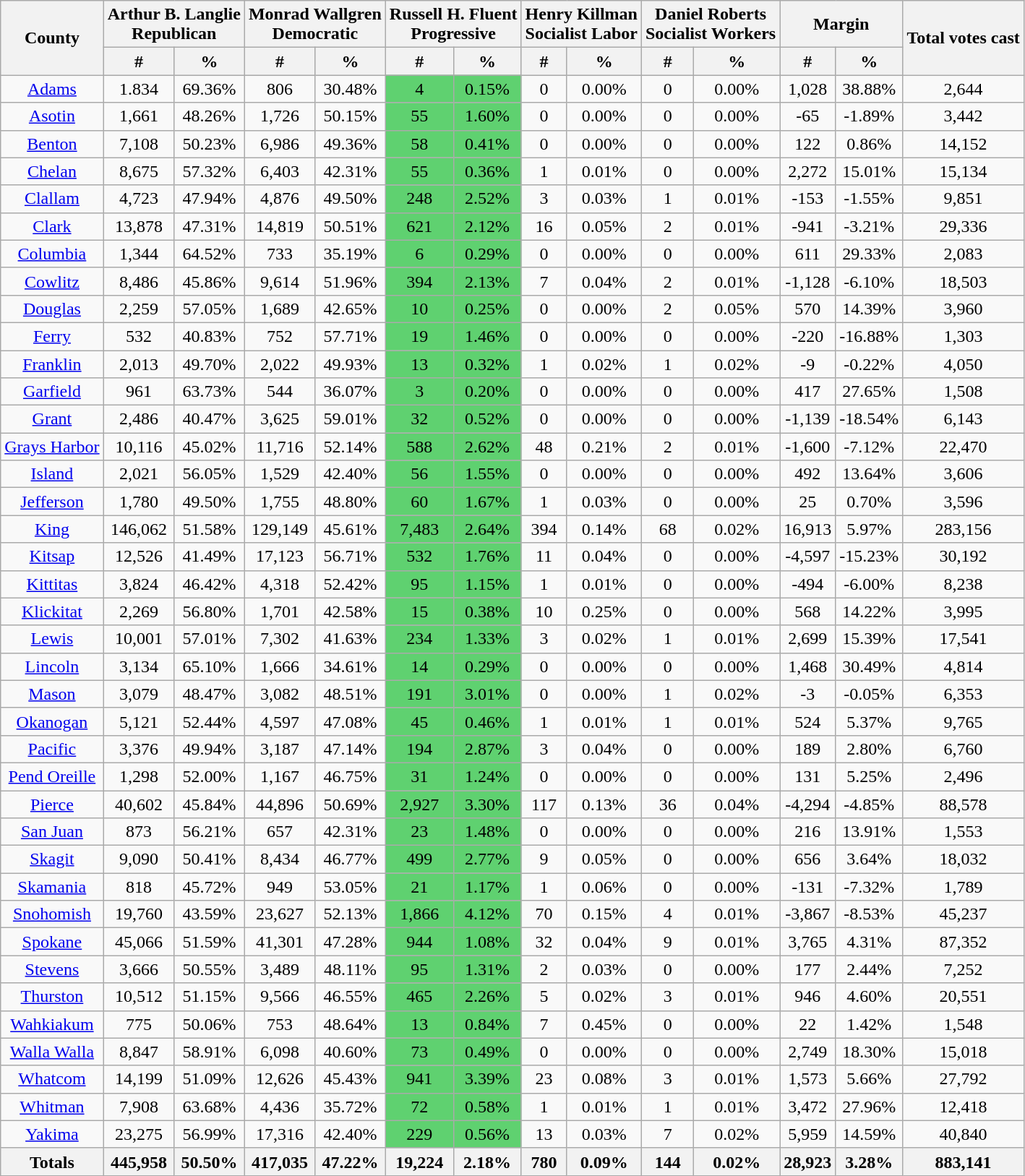<table class="wikitable sortable">
<tr>
<th style="text-align:center;" rowspan="2">County</th>
<th style="text-align:center;" colspan="2">Arthur B. Langlie<br>Republican</th>
<th style="text-align:center;" colspan="2">Monrad Wallgren<br>Democratic</th>
<th style="text-align:center;" colspan="2">Russell H. Fluent<br>Progressive</th>
<th style="text-align:center;" colspan="2">Henry Killman<br>Socialist Labor</th>
<th style="text-align:center;" colspan="2">Daniel Roberts<br>Socialist Workers</th>
<th style="text-align:center;" colspan="2">Margin</th>
<th style="text-align:center;" rowspan="2">Total votes cast</th>
</tr>
<tr bgcolor="lightgrey">
<th style="text-align:center;" data-sort-type="number">#</th>
<th style="text-align:center;" data-sort-type="number">%</th>
<th style="text-align:center;" data-sort-type="number">#</th>
<th style="text-align:center;" data-sort-type="number">%</th>
<th style="text-align:center;" data-sort-type="number">#</th>
<th style="text-align:center;" data-sort-type="number">%</th>
<th style="text-align:center;" data-sort-type="number">#</th>
<th style="text-align:center;" data-sort-type="number">%</th>
<th style="text-align:center;" data-sort-type="number">#</th>
<th style="text-align:center;" data-sort-type="number">%</th>
<th style="text-align:center;" data-sort-type="number">#</th>
<th style="text-align:center;" data-sort-type="number">%</th>
</tr>
<tr style="text-align:center;">
<td><a href='#'>Adams</a></td>
<td>1.834</td>
<td>69.36%</td>
<td>806</td>
<td>30.48%</td>
<td bgcolor="#5FD170">4</td>
<td bgcolor="#5FD170">0.15%</td>
<td>0</td>
<td>0.00%</td>
<td>0</td>
<td>0.00%</td>
<td>1,028</td>
<td>38.88%</td>
<td>2,644</td>
</tr>
<tr style="text-align:center;">
<td><a href='#'>Asotin</a></td>
<td>1,661</td>
<td>48.26%</td>
<td>1,726</td>
<td>50.15%</td>
<td bgcolor="#5FD170">55</td>
<td bgcolor="#5FD170">1.60%</td>
<td>0</td>
<td>0.00%</td>
<td>0</td>
<td>0.00%</td>
<td>-65</td>
<td>-1.89%</td>
<td>3,442</td>
</tr>
<tr style="text-align:center;">
<td><a href='#'>Benton</a></td>
<td>7,108</td>
<td>50.23%</td>
<td>6,986</td>
<td>49.36%</td>
<td bgcolor="#5FD170">58</td>
<td bgcolor="#5FD170">0.41%</td>
<td>0</td>
<td>0.00%</td>
<td>0</td>
<td>0.00%</td>
<td>122</td>
<td>0.86%</td>
<td>14,152</td>
</tr>
<tr style="text-align:center;">
<td><a href='#'>Chelan</a></td>
<td>8,675</td>
<td>57.32%</td>
<td>6,403</td>
<td>42.31%</td>
<td bgcolor="#5FD170">55</td>
<td bgcolor="#5FD170">0.36%</td>
<td>1</td>
<td>0.01%</td>
<td>0</td>
<td>0.00%</td>
<td>2,272</td>
<td>15.01%</td>
<td>15,134</td>
</tr>
<tr style="text-align:center;">
<td><a href='#'>Clallam</a></td>
<td>4,723</td>
<td>47.94%</td>
<td>4,876</td>
<td>49.50%</td>
<td bgcolor="#5FD170">248</td>
<td bgcolor="#5FD170">2.52%</td>
<td>3</td>
<td>0.03%</td>
<td>1</td>
<td>0.01%</td>
<td>-153</td>
<td>-1.55%</td>
<td>9,851</td>
</tr>
<tr style="text-align:center;">
<td><a href='#'>Clark</a></td>
<td>13,878</td>
<td>47.31%</td>
<td>14,819</td>
<td>50.51%</td>
<td bgcolor="#5FD170">621</td>
<td bgcolor="#5FD170">2.12%</td>
<td>16</td>
<td>0.05%</td>
<td>2</td>
<td>0.01%</td>
<td>-941</td>
<td>-3.21%</td>
<td>29,336</td>
</tr>
<tr style="text-align:center;">
<td><a href='#'>Columbia</a></td>
<td>1,344</td>
<td>64.52%</td>
<td>733</td>
<td>35.19%</td>
<td bgcolor="#5FD170">6</td>
<td bgcolor="#5FD170">0.29%</td>
<td>0</td>
<td>0.00%</td>
<td>0</td>
<td>0.00%</td>
<td>611</td>
<td>29.33%</td>
<td>2,083</td>
</tr>
<tr style="text-align:center;">
<td><a href='#'>Cowlitz</a></td>
<td>8,486</td>
<td>45.86%</td>
<td>9,614</td>
<td>51.96%</td>
<td bgcolor="#5FD170">394</td>
<td bgcolor="#5FD170">2.13%</td>
<td>7</td>
<td>0.04%</td>
<td>2</td>
<td>0.01%</td>
<td>-1,128</td>
<td>-6.10%</td>
<td>18,503</td>
</tr>
<tr style="text-align:center;">
<td><a href='#'>Douglas</a></td>
<td>2,259</td>
<td>57.05%</td>
<td>1,689</td>
<td>42.65%</td>
<td bgcolor="#5FD170">10</td>
<td bgcolor="#5FD170">0.25%</td>
<td>0</td>
<td>0.00%</td>
<td>2</td>
<td>0.05%</td>
<td>570</td>
<td>14.39%</td>
<td>3,960</td>
</tr>
<tr style="text-align:center;">
<td><a href='#'>Ferry</a></td>
<td>532</td>
<td>40.83%</td>
<td>752</td>
<td>57.71%</td>
<td bgcolor="#5FD170">19</td>
<td bgcolor="#5FD170">1.46%</td>
<td>0</td>
<td>0.00%</td>
<td>0</td>
<td>0.00%</td>
<td>-220</td>
<td>-16.88%</td>
<td>1,303</td>
</tr>
<tr style="text-align:center;">
<td><a href='#'>Franklin</a></td>
<td>2,013</td>
<td>49.70%</td>
<td>2,022</td>
<td>49.93%</td>
<td bgcolor="#5FD170">13</td>
<td bgcolor="#5FD170">0.32%</td>
<td>1</td>
<td>0.02%</td>
<td>1</td>
<td>0.02%</td>
<td>-9</td>
<td>-0.22%</td>
<td>4,050</td>
</tr>
<tr style="text-align:center;">
<td><a href='#'>Garfield</a></td>
<td>961</td>
<td>63.73%</td>
<td>544</td>
<td>36.07%</td>
<td bgcolor="#5FD170">3</td>
<td bgcolor="#5FD170">0.20%</td>
<td>0</td>
<td>0.00%</td>
<td>0</td>
<td>0.00%</td>
<td>417</td>
<td>27.65%</td>
<td>1,508</td>
</tr>
<tr style="text-align:center;">
<td><a href='#'>Grant</a></td>
<td>2,486</td>
<td>40.47%</td>
<td>3,625</td>
<td>59.01%</td>
<td bgcolor="#5FD170">32</td>
<td bgcolor="#5FD170">0.52%</td>
<td>0</td>
<td>0.00%</td>
<td>0</td>
<td>0.00%</td>
<td>-1,139</td>
<td>-18.54%</td>
<td>6,143</td>
</tr>
<tr style="text-align:center;">
<td><a href='#'>Grays Harbor</a></td>
<td>10,116</td>
<td>45.02%</td>
<td>11,716</td>
<td>52.14%</td>
<td bgcolor="#5FD170">588</td>
<td bgcolor="#5FD170">2.62%</td>
<td>48</td>
<td>0.21%</td>
<td>2</td>
<td>0.01%</td>
<td>-1,600</td>
<td>-7.12%</td>
<td>22,470</td>
</tr>
<tr style="text-align:center;">
<td><a href='#'>Island</a></td>
<td>2,021</td>
<td>56.05%</td>
<td>1,529</td>
<td>42.40%</td>
<td bgcolor="#5FD170">56</td>
<td bgcolor="#5FD170">1.55%</td>
<td>0</td>
<td>0.00%</td>
<td>0</td>
<td>0.00%</td>
<td>492</td>
<td>13.64%</td>
<td>3,606</td>
</tr>
<tr style="text-align:center;">
<td><a href='#'>Jefferson</a></td>
<td>1,780</td>
<td>49.50%</td>
<td>1,755</td>
<td>48.80%</td>
<td bgcolor="#5FD170">60</td>
<td bgcolor="#5FD170">1.67%</td>
<td>1</td>
<td>0.03%</td>
<td>0</td>
<td>0.00%</td>
<td>25</td>
<td>0.70%</td>
<td>3,596</td>
</tr>
<tr style="text-align:center;">
<td><a href='#'>King</a></td>
<td>146,062</td>
<td>51.58%</td>
<td>129,149</td>
<td>45.61%</td>
<td bgcolor="#5FD170">7,483</td>
<td bgcolor="#5FD170">2.64%</td>
<td>394</td>
<td>0.14%</td>
<td>68</td>
<td>0.02%</td>
<td>16,913</td>
<td>5.97%</td>
<td>283,156</td>
</tr>
<tr style="text-align:center;">
<td><a href='#'>Kitsap</a></td>
<td>12,526</td>
<td>41.49%</td>
<td>17,123</td>
<td>56.71%</td>
<td bgcolor="#5FD170">532</td>
<td bgcolor="#5FD170">1.76%</td>
<td>11</td>
<td>0.04%</td>
<td>0</td>
<td>0.00%</td>
<td>-4,597</td>
<td>-15.23%</td>
<td>30,192</td>
</tr>
<tr style="text-align:center;">
<td><a href='#'>Kittitas</a></td>
<td>3,824</td>
<td>46.42%</td>
<td>4,318</td>
<td>52.42%</td>
<td bgcolor="#5FD170">95</td>
<td bgcolor="#5FD170">1.15%</td>
<td>1</td>
<td>0.01%</td>
<td>0</td>
<td>0.00%</td>
<td>-494</td>
<td>-6.00%</td>
<td>8,238</td>
</tr>
<tr style="text-align:center;">
<td><a href='#'>Klickitat</a></td>
<td>2,269</td>
<td>56.80%</td>
<td>1,701</td>
<td>42.58%</td>
<td bgcolor="#5FD170">15</td>
<td bgcolor="#5FD170">0.38%</td>
<td>10</td>
<td>0.25%</td>
<td>0</td>
<td>0.00%</td>
<td>568</td>
<td>14.22%</td>
<td>3,995</td>
</tr>
<tr style="text-align:center;">
<td><a href='#'>Lewis</a></td>
<td>10,001</td>
<td>57.01%</td>
<td>7,302</td>
<td>41.63%</td>
<td bgcolor="#5FD170">234</td>
<td bgcolor="#5FD170">1.33%</td>
<td>3</td>
<td>0.02%</td>
<td>1</td>
<td>0.01%</td>
<td>2,699</td>
<td>15.39%</td>
<td>17,541</td>
</tr>
<tr style="text-align:center;">
<td><a href='#'>Lincoln</a></td>
<td>3,134</td>
<td>65.10%</td>
<td>1,666</td>
<td>34.61%</td>
<td bgcolor="#5FD170">14</td>
<td bgcolor="#5FD170">0.29%</td>
<td>0</td>
<td>0.00%</td>
<td>0</td>
<td>0.00%</td>
<td>1,468</td>
<td>30.49%</td>
<td>4,814</td>
</tr>
<tr style="text-align:center;">
<td><a href='#'>Mason</a></td>
<td>3,079</td>
<td>48.47%</td>
<td>3,082</td>
<td>48.51%</td>
<td bgcolor="#5FD170">191</td>
<td bgcolor="#5FD170">3.01%</td>
<td>0</td>
<td>0.00%</td>
<td>1</td>
<td>0.02%</td>
<td>-3</td>
<td>-0.05%</td>
<td>6,353</td>
</tr>
<tr style="text-align:center;">
<td><a href='#'>Okanogan</a></td>
<td>5,121</td>
<td>52.44%</td>
<td>4,597</td>
<td>47.08%</td>
<td bgcolor="#5FD170">45</td>
<td bgcolor="#5FD170">0.46%</td>
<td>1</td>
<td>0.01%</td>
<td>1</td>
<td>0.01%</td>
<td>524</td>
<td>5.37%</td>
<td>9,765</td>
</tr>
<tr style="text-align:center;">
<td><a href='#'>Pacific</a></td>
<td>3,376</td>
<td>49.94%</td>
<td>3,187</td>
<td>47.14%</td>
<td bgcolor="#5FD170">194</td>
<td bgcolor="#5FD170">2.87%</td>
<td>3</td>
<td>0.04%</td>
<td>0</td>
<td>0.00%</td>
<td>189</td>
<td>2.80%</td>
<td>6,760</td>
</tr>
<tr style="text-align:center;">
<td><a href='#'>Pend Oreille</a></td>
<td>1,298</td>
<td>52.00%</td>
<td>1,167</td>
<td>46.75%</td>
<td bgcolor="#5FD170">31</td>
<td bgcolor="#5FD170">1.24%</td>
<td>0</td>
<td>0.00%</td>
<td>0</td>
<td>0.00%</td>
<td>131</td>
<td>5.25%</td>
<td>2,496</td>
</tr>
<tr style="text-align:center;">
<td><a href='#'>Pierce</a></td>
<td>40,602</td>
<td>45.84%</td>
<td>44,896</td>
<td>50.69%</td>
<td bgcolor="#5FD170">2,927</td>
<td bgcolor="#5FD170">3.30%</td>
<td>117</td>
<td>0.13%</td>
<td>36</td>
<td>0.04%</td>
<td>-4,294</td>
<td>-4.85%</td>
<td>88,578</td>
</tr>
<tr style="text-align:center;">
<td><a href='#'>San Juan</a></td>
<td>873</td>
<td>56.21%</td>
<td>657</td>
<td>42.31%</td>
<td bgcolor="#5FD170">23</td>
<td bgcolor="#5FD170">1.48%</td>
<td>0</td>
<td>0.00%</td>
<td>0</td>
<td>0.00%</td>
<td>216</td>
<td>13.91%</td>
<td>1,553</td>
</tr>
<tr style="text-align:center;">
<td><a href='#'>Skagit</a></td>
<td>9,090</td>
<td>50.41%</td>
<td>8,434</td>
<td>46.77%</td>
<td bgcolor="#5FD170">499</td>
<td bgcolor="#5FD170">2.77%</td>
<td>9</td>
<td>0.05%</td>
<td>0</td>
<td>0.00%</td>
<td>656</td>
<td>3.64%</td>
<td>18,032</td>
</tr>
<tr style="text-align:center;">
<td><a href='#'>Skamania</a></td>
<td>818</td>
<td>45.72%</td>
<td>949</td>
<td>53.05%</td>
<td bgcolor="#5FD170">21</td>
<td bgcolor="#5FD170">1.17%</td>
<td>1</td>
<td>0.06%</td>
<td>0</td>
<td>0.00%</td>
<td>-131</td>
<td>-7.32%</td>
<td>1,789</td>
</tr>
<tr style="text-align:center;">
<td><a href='#'>Snohomish</a></td>
<td>19,760</td>
<td>43.59%</td>
<td>23,627</td>
<td>52.13%</td>
<td bgcolor="#5FD170">1,866</td>
<td bgcolor="#5FD170">4.12%</td>
<td>70</td>
<td>0.15%</td>
<td>4</td>
<td>0.01%</td>
<td>-3,867</td>
<td>-8.53%</td>
<td>45,237</td>
</tr>
<tr style="text-align:center;">
<td><a href='#'>Spokane</a></td>
<td>45,066</td>
<td>51.59%</td>
<td>41,301</td>
<td>47.28%</td>
<td bgcolor="#5FD170">944</td>
<td bgcolor="#5FD170">1.08%</td>
<td>32</td>
<td>0.04%</td>
<td>9</td>
<td>0.01%</td>
<td>3,765</td>
<td>4.31%</td>
<td>87,352</td>
</tr>
<tr style="text-align:center;">
<td><a href='#'>Stevens</a></td>
<td>3,666</td>
<td>50.55%</td>
<td>3,489</td>
<td>48.11%</td>
<td bgcolor="#5FD170">95</td>
<td bgcolor="#5FD170">1.31%</td>
<td>2</td>
<td>0.03%</td>
<td>0</td>
<td>0.00%</td>
<td>177</td>
<td>2.44%</td>
<td>7,252</td>
</tr>
<tr style="text-align:center;">
<td><a href='#'>Thurston</a></td>
<td>10,512</td>
<td>51.15%</td>
<td>9,566</td>
<td>46.55%</td>
<td bgcolor="#5FD170">465</td>
<td bgcolor="#5FD170">2.26%</td>
<td>5</td>
<td>0.02%</td>
<td>3</td>
<td>0.01%</td>
<td>946</td>
<td>4.60%</td>
<td>20,551</td>
</tr>
<tr style="text-align:center;">
<td><a href='#'>Wahkiakum</a></td>
<td>775</td>
<td>50.06%</td>
<td>753</td>
<td>48.64%</td>
<td bgcolor="#5FD170">13</td>
<td bgcolor="#5FD170">0.84%</td>
<td>7</td>
<td>0.45%</td>
<td>0</td>
<td>0.00%</td>
<td>22</td>
<td>1.42%</td>
<td>1,548</td>
</tr>
<tr style="text-align:center;">
<td><a href='#'>Walla Walla</a></td>
<td>8,847</td>
<td>58.91%</td>
<td>6,098</td>
<td>40.60%</td>
<td bgcolor="#5FD170">73</td>
<td bgcolor="#5FD170">0.49%</td>
<td>0</td>
<td>0.00%</td>
<td>0</td>
<td>0.00%</td>
<td>2,749</td>
<td>18.30%</td>
<td>15,018</td>
</tr>
<tr style="text-align:center;">
<td><a href='#'>Whatcom</a></td>
<td>14,199</td>
<td>51.09%</td>
<td>12,626</td>
<td>45.43%</td>
<td bgcolor="#5FD170">941</td>
<td bgcolor="#5FD170">3.39%</td>
<td>23</td>
<td>0.08%</td>
<td>3</td>
<td>0.01%</td>
<td>1,573</td>
<td>5.66%</td>
<td>27,792</td>
</tr>
<tr style="text-align:center;">
<td><a href='#'>Whitman</a></td>
<td>7,908</td>
<td>63.68%</td>
<td>4,436</td>
<td>35.72%</td>
<td bgcolor="#5FD170">72</td>
<td bgcolor="#5FD170">0.58%</td>
<td>1</td>
<td>0.01%</td>
<td>1</td>
<td>0.01%</td>
<td>3,472</td>
<td>27.96%</td>
<td>12,418</td>
</tr>
<tr style="text-align:center;">
<td><a href='#'>Yakima</a></td>
<td>23,275</td>
<td>56.99%</td>
<td>17,316</td>
<td>42.40%</td>
<td bgcolor="#5FD170">229</td>
<td bgcolor="#5FD170">0.56%</td>
<td>13</td>
<td>0.03%</td>
<td>7</td>
<td>0.02%</td>
<td>5,959</td>
<td>14.59%</td>
<td>40,840</td>
</tr>
<tr>
<th>Totals</th>
<th>445,958</th>
<th>50.50%</th>
<th>417,035</th>
<th>47.22%</th>
<th>19,224</th>
<th>2.18%</th>
<th>780</th>
<th>0.09%</th>
<th>144</th>
<th>0.02%</th>
<th>28,923</th>
<th>3.28%</th>
<th>883,141</th>
</tr>
</table>
